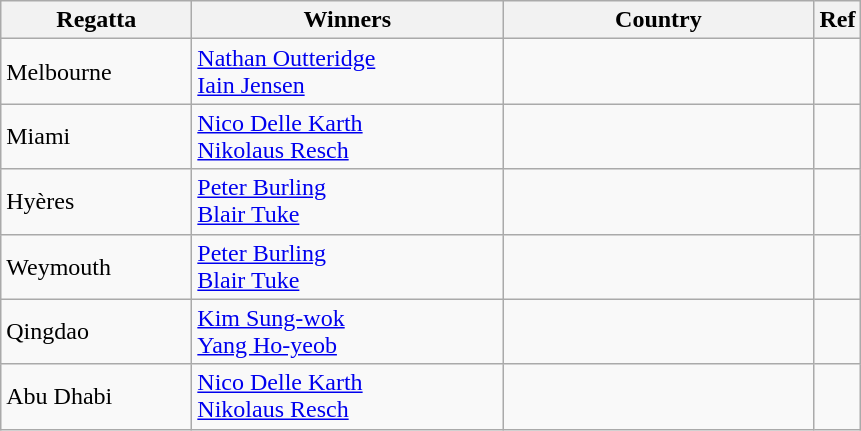<table class="wikitable">
<tr>
<th width=120>Regatta</th>
<th width=200px>Winners</th>
<th width=200px>Country</th>
<th>Ref</th>
</tr>
<tr>
<td>Melbourne</td>
<td><a href='#'>Nathan Outteridge</a><br><a href='#'>Iain Jensen</a></td>
<td></td>
<td></td>
</tr>
<tr>
<td>Miami</td>
<td><a href='#'>Nico Delle Karth</a><br><a href='#'>Nikolaus Resch</a></td>
<td></td>
<td></td>
</tr>
<tr>
<td>Hyères</td>
<td><a href='#'>Peter Burling</a><br><a href='#'>Blair Tuke</a></td>
<td></td>
<td></td>
</tr>
<tr>
<td>Weymouth</td>
<td><a href='#'>Peter Burling</a><br><a href='#'>Blair Tuke</a></td>
<td></td>
<td></td>
</tr>
<tr>
<td>Qingdao</td>
<td><a href='#'>Kim Sung-wok</a><br><a href='#'>Yang Ho-yeob</a></td>
<td></td>
<td></td>
</tr>
<tr>
<td>Abu Dhabi</td>
<td><a href='#'>Nico Delle Karth</a><br><a href='#'>Nikolaus Resch</a></td>
<td></td>
<td></td>
</tr>
</table>
